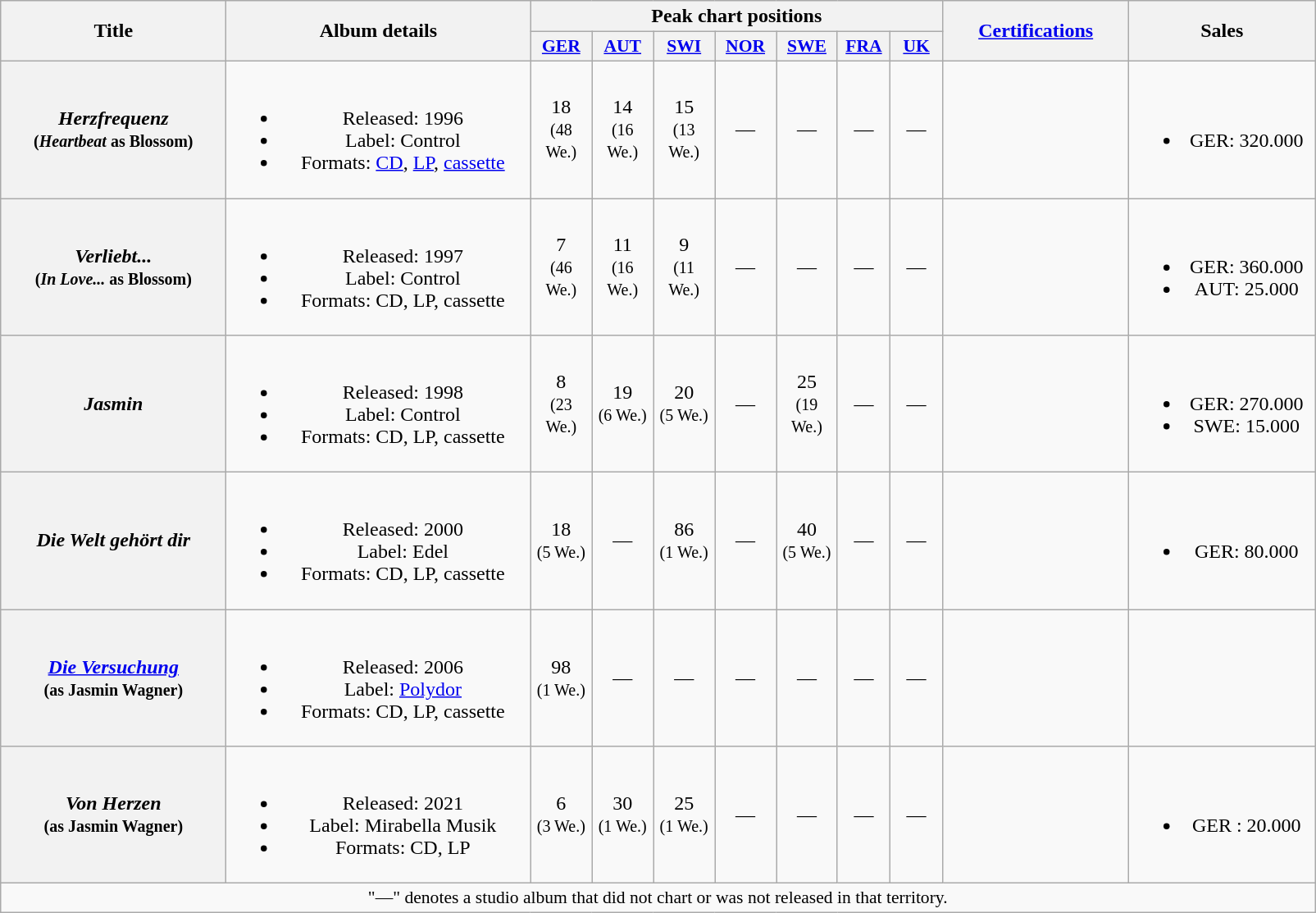<table class="wikitable plainrowheaders" style="text-align:center;">
<tr>
<th scope="col" rowspan="2" style="width:11em;">Title</th>
<th scope="col" rowspan="2" style="width:15em;">Album details</th>
<th scope="col" colspan="7">Peak chart positions</th>
<th scope="col" rowspan="2" style="width:9em;"><a href='#'>Certifications</a></th>
<th scope="col" rowspan="2" style="width:9em;">Sales</th>
</tr>
<tr>
<th style="width:3em;font-size:90%"><a href='#'>GER</a><br></th>
<th style="width:3em;font-size:90%"><a href='#'>AUT</a><br></th>
<th style="width:3em;font-size:90%"><a href='#'>SWI</a><br></th>
<th style="width:3em;font-size:90%"><a href='#'>NOR</a><br></th>
<th style="width:3em;font-size:90%"><a href='#'>SWE</a><br></th>
<th scope="col" style="width:2.5em;font-size:90%;"><a href='#'>FRA</a><br></th>
<th scope="col" style="width:2.5em;font-size:90%;"><a href='#'>UK</a><br></th>
</tr>
<tr>
<th scope="row"><em>Herzfrequenz</em><br><small>(<em>Heartbeat</em> as Blossom)</small></th>
<td><br><ul><li>Released: 1996 </li><li>Label: Control</li><li>Formats: <a href='#'>CD</a>, <a href='#'>LP</a>, <a href='#'>cassette</a></li></ul></td>
<td>18<br><small>(48 We.)</small></td>
<td>14<br><small>(16 We.)</small></td>
<td>15<br><small>(13 We.)</small></td>
<td>—</td>
<td>—</td>
<td>—</td>
<td>—</td>
<td></td>
<td><br><ul><li>GER: 320.000</li></ul></td>
</tr>
<tr>
<th scope="row"><em>Verliebt...</em><br><small>(<em>In Love...</em> as Blossom)</small></th>
<td><br><ul><li>Released: 1997 </li><li>Label: Control</li><li>Formats: CD, LP, cassette</li></ul></td>
<td>7<br><small>(46 We.)</small></td>
<td>11<br><small>(16 We.)</small></td>
<td>9<br><small>(11 We.)</small></td>
<td>—</td>
<td>—</td>
<td>—</td>
<td>—</td>
<td></td>
<td><br><ul><li>GER: 360.000</li><li>AUT: 25.000</li></ul></td>
</tr>
<tr>
<th scope="row"><em>Jasmin</em></th>
<td><br><ul><li>Released: 1998 </li><li>Label: Control</li><li>Formats: CD, LP, cassette</li></ul></td>
<td>8<br><small>(23 We.)</small></td>
<td>19<br><small>(6 We.)</small></td>
<td>20<br><small>(5 We.)</small></td>
<td>—</td>
<td>25<br><small>(19 We.)</small></td>
<td>—</td>
<td>—</td>
<td></td>
<td><br><ul><li>GER: 270.000</li><li>SWE: 15.000</li></ul></td>
</tr>
<tr>
<th scope="row"><em>Die Welt gehört dir</em></th>
<td><br><ul><li>Released: 2000 </li><li>Label: Edel</li><li>Formats: CD, LP, cassette</li></ul></td>
<td>18<br><small>(5 We.)</small></td>
<td>—</td>
<td>86<br><small>(1 We.)</small></td>
<td>—</td>
<td>40<br><small>(5 We.)</small></td>
<td>—</td>
<td>—</td>
<td></td>
<td><br><ul><li>GER: 80.000</li></ul></td>
</tr>
<tr>
<th scope="row"><em><a href='#'>Die Versuchung</a></em><br><small>(as Jasmin Wagner)</small></th>
<td><br><ul><li>Released: 2006 </li><li>Label: <a href='#'>Polydor</a></li><li>Formats: CD, LP, cassette</li></ul></td>
<td>98<br><small>(1 We.)</small></td>
<td>—</td>
<td>—</td>
<td>—</td>
<td>—</td>
<td>—</td>
<td>—</td>
<td></td>
<td></td>
</tr>
<tr>
<th scope="row"><em>Von Herzen</em><br><small>(as Jasmin Wagner)</small></th>
<td><br><ul><li>Released: 2021 </li><li>Label: Mirabella Musik</li><li>Formats: CD, LP</li></ul></td>
<td>6<br><small>(3 We.)</small></td>
<td>30<br><small>(1 We.)</small></td>
<td>25<br><small>(1 We.)</small></td>
<td>—</td>
<td>—</td>
<td>—</td>
<td>—</td>
<td></td>
<td><br><ul><li>GER : 20.000</li></ul></td>
</tr>
<tr>
<td colspan="15" style="font-size:90%">"—" denotes a studio album that did not chart or was not released in that territory.</td>
</tr>
</table>
